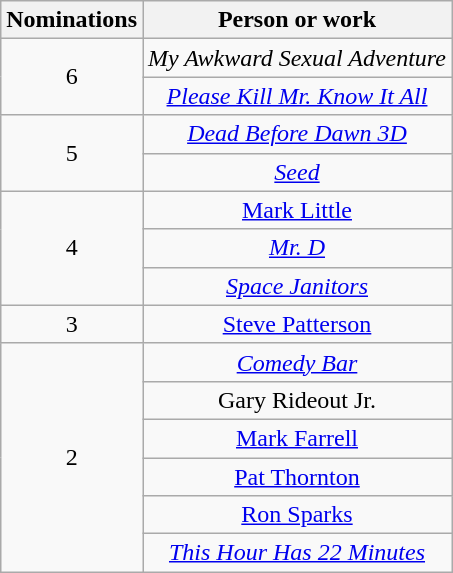<table class="wikitable sortable" style="text-align:center">
<tr>
<th scope="col" style="width:55px;">Nominations</th>
<th scope="col" style="text-align:center;">Person or work</th>
</tr>
<tr>
<td rowspan=2 style="text-align:center">6</td>
<td><em>My Awkward Sexual Adventure</em></td>
</tr>
<tr>
<td><em><a href='#'>Please Kill Mr. Know It All</a></em></td>
</tr>
<tr>
<td rowspan=2 style="text-align:center">5</td>
<td><em><a href='#'>Dead Before Dawn 3D</a></em></td>
</tr>
<tr>
<td><em><a href='#'>Seed</a></em></td>
</tr>
<tr>
<td rowspan=3 style="text-align:center">4</td>
<td><a href='#'>Mark Little</a></td>
</tr>
<tr>
<td><em><a href='#'>Mr. D</a></em></td>
</tr>
<tr>
<td><em><a href='#'>Space Janitors</a></em></td>
</tr>
<tr>
<td style="text-align:center">3</td>
<td><a href='#'>Steve Patterson</a></td>
</tr>
<tr>
<td rowspan=6 style="text-align:center">2</td>
<td><em><a href='#'>Comedy Bar</a></em></td>
</tr>
<tr>
<td>Gary Rideout Jr.</td>
</tr>
<tr>
<td><a href='#'>Mark Farrell</a></td>
</tr>
<tr>
<td><a href='#'>Pat Thornton</a></td>
</tr>
<tr>
<td><a href='#'>Ron Sparks</a></td>
</tr>
<tr>
<td><em><a href='#'>This Hour Has 22 Minutes</a></em></td>
</tr>
</table>
